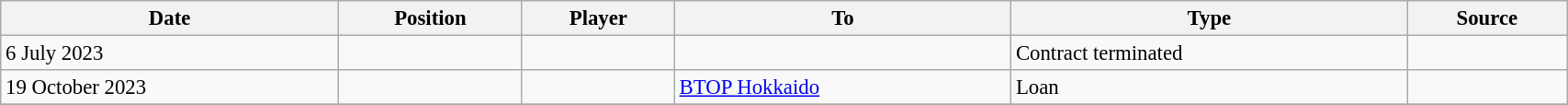<table class="wikitable sortable" style="width:90%; text-align:center; font-size:95%; text-align:left;">
<tr>
<th>Date</th>
<th>Position</th>
<th>Player</th>
<th>To</th>
<th>Type</th>
<th>Source</th>
</tr>
<tr>
<td>6 July 2023</td>
<td></td>
<td></td>
<td></td>
<td>Contract terminated</td>
<td></td>
</tr>
<tr>
<td>19 October 2023</td>
<td></td>
<td></td>
<td> <a href='#'>BTOP Hokkaido</a></td>
<td>Loan</td>
<td></td>
</tr>
<tr>
</tr>
</table>
